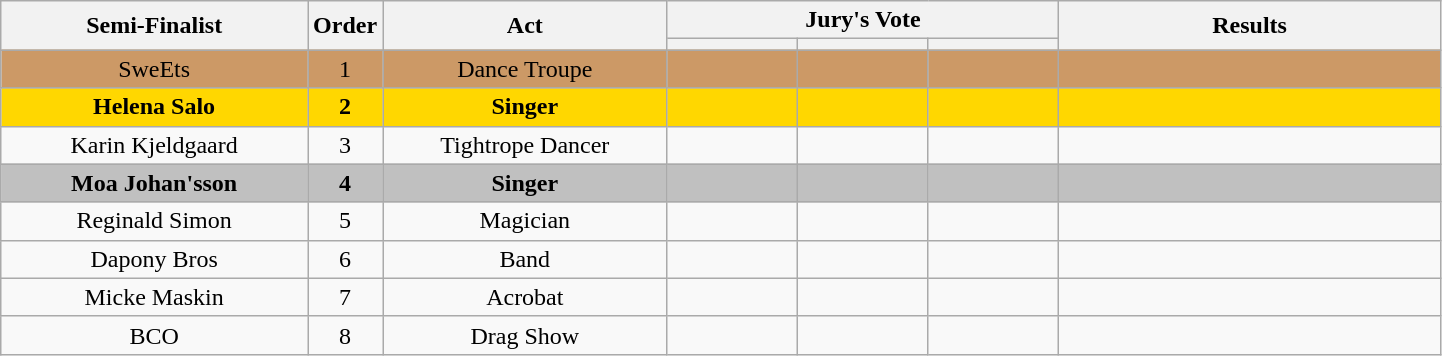<table class="wikitable plainrowheaders sortable" style="text-align:center" width="76%;">
<tr>
<th scope="col" rowspan="2" class="unsortable" style="width:17em;">Semi-Finalist</th>
<th scope="col" rowspan="2" style="width:1em;">Order</th>
<th scope="col" rowspan="2" class="unsortable" style="width:16em;">Act</th>
<th scope="col" colspan="3" class="unsortable" style="width:24em;">Jury's Vote</th>
<th scope="col" rowspan="2" style="width:23em;">Results</th>
</tr>
<tr>
<th scope="col" class="unsortable" style="width:6em;"></th>
<th scope="col" class="unsortable" style="width:6em;"></th>
<th scope="col" class="unsortable" style="width:6em;"></th>
</tr>
<tr style="background:#c96;">
<td>SweEts</td>
<td>1</td>
<td>Dance Troupe</td>
<td style="text-align:center;"></td>
<td style="text-align:center;"></td>
<td style="text-align:center;"></td>
<td><strong></strong></td>
</tr>
<tr style="background:gold;">
<td><strong>Helena Salo</strong></td>
<td><strong>2</strong></td>
<td><strong>Singer</strong></td>
<td style="text-align:center;"></td>
<td style="text-align:center;"></td>
<td style="text-align:center;"></td>
<td><strong></strong></td>
</tr>
<tr>
<td>Karin Kjeldgaard</td>
<td>3</td>
<td>Tightrope Dancer</td>
<td style="text-align:center;"></td>
<td style="text-align:center;"></td>
<td style="text-align:center;"></td>
<td></td>
</tr>
<tr style="background:silver;">
<td><strong>Moa Johan'sson</strong></td>
<td><strong>4</strong></td>
<td><strong>Singer</strong></td>
<td style="text-align:center;"></td>
<td style="text-align:center;"></td>
<td style="text-align:center;"></td>
<td><strong></strong></td>
</tr>
<tr>
<td>Reginald Simon</td>
<td>5</td>
<td>Magician</td>
<td style="text-align:center;"></td>
<td style="text-align:center;"></td>
<td style="text-align:center;"></td>
<td></td>
</tr>
<tr>
<td>Dapony Bros</td>
<td>6</td>
<td>Band</td>
<td style="text-align:center;"></td>
<td style="text-align:center;"></td>
<td style="text-align:center;"></td>
<td></td>
</tr>
<tr>
<td>Micke Maskin</td>
<td>7</td>
<td>Acrobat</td>
<td style="text-align:center;"></td>
<td style="text-align:center;"></td>
<td style="text-align:center;"></td>
<td></td>
</tr>
<tr>
<td>BCO</td>
<td>8</td>
<td>Drag Show</td>
<td style="text-align:center;"></td>
<td style="text-align:center;"></td>
<td style="text-align:center;"></td>
<td></td>
</tr>
</table>
